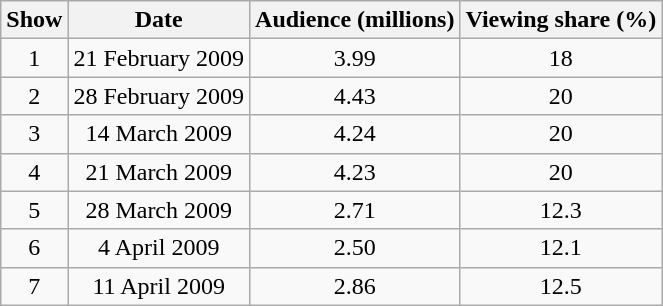<table class="wikitable" style="text-align:center;">
<tr>
<th>Show</th>
<th>Date</th>
<th>Audience (millions)</th>
<th>Viewing share (%)</th>
</tr>
<tr>
<td>1</td>
<td>21 February 2009</td>
<td>3.99</td>
<td>18</td>
</tr>
<tr>
<td>2</td>
<td>28 February 2009</td>
<td>4.43</td>
<td>20</td>
</tr>
<tr>
<td>3</td>
<td>14 March 2009</td>
<td>4.24</td>
<td>20</td>
</tr>
<tr>
<td>4</td>
<td>21 March 2009</td>
<td>4.23</td>
<td>20</td>
</tr>
<tr>
<td>5</td>
<td>28 March 2009</td>
<td>2.71</td>
<td>12.3</td>
</tr>
<tr>
<td>6</td>
<td>4 April 2009</td>
<td>2.50</td>
<td>12.1</td>
</tr>
<tr>
<td>7</td>
<td>11 April 2009</td>
<td>2.86</td>
<td>12.5</td>
</tr>
</table>
